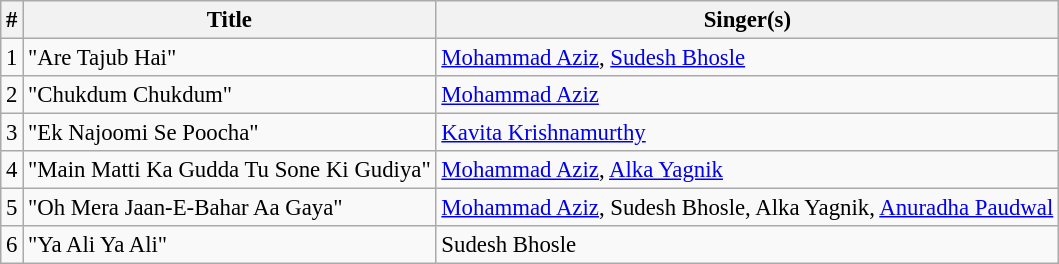<table class="wikitable" style="font-size:95%;">
<tr>
<th>#</th>
<th>Title</th>
<th>Singer(s)</th>
</tr>
<tr>
<td>1</td>
<td>"Are Tajub Hai"</td>
<td><a href='#'>Mohammad Aziz</a>, <a href='#'>Sudesh Bhosle</a></td>
</tr>
<tr>
<td>2</td>
<td>"Chukdum Chukdum"</td>
<td><a href='#'>Mohammad Aziz</a></td>
</tr>
<tr>
<td>3</td>
<td>"Ek Najoomi Se Poocha"</td>
<td><a href='#'>Kavita Krishnamurthy</a></td>
</tr>
<tr>
<td>4</td>
<td>"Main Matti Ka Gudda Tu Sone Ki Gudiya"</td>
<td><a href='#'>Mohammad Aziz</a>, <a href='#'>Alka Yagnik</a></td>
</tr>
<tr>
<td>5</td>
<td>"Oh Mera Jaan-E-Bahar Aa Gaya"</td>
<td><a href='#'>Mohammad Aziz</a>, Sudesh Bhosle, Alka Yagnik, <a href='#'>Anuradha Paudwal</a></td>
</tr>
<tr>
<td>6</td>
<td>"Ya Ali Ya Ali"</td>
<td>Sudesh Bhosle</td>
</tr>
</table>
